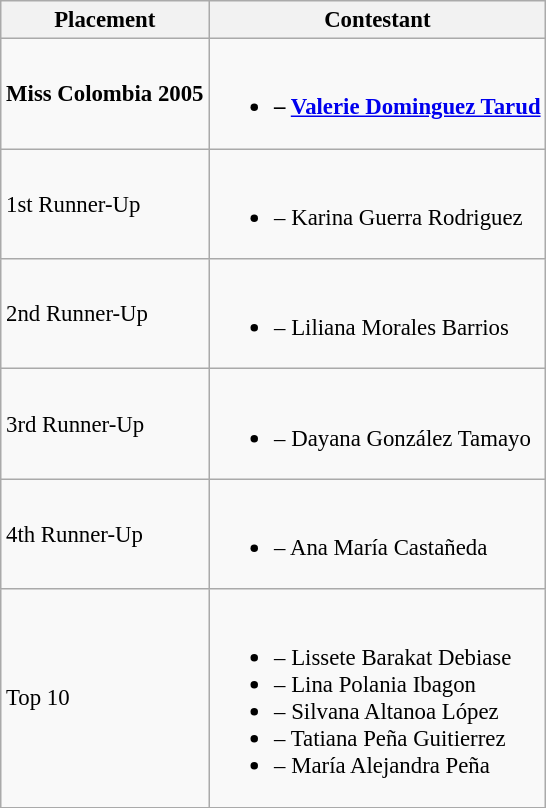<table class="wikitable sortable" style="font-size:95%;">
<tr>
<th>Placement</th>
<th>Contestant</th>
</tr>
<tr>
<td><strong>Miss Colombia 2005</strong></td>
<td><br><ul><li><strong> – <a href='#'>Valerie Dominguez Tarud</a></strong></li></ul></td>
</tr>
<tr>
<td>1st Runner-Up</td>
<td><br><ul><li> – Karina Guerra Rodriguez</li></ul></td>
</tr>
<tr>
<td>2nd Runner-Up</td>
<td><br><ul><li> – Liliana Morales Barrios</li></ul></td>
</tr>
<tr>
<td>3rd Runner-Up</td>
<td><br><ul><li> – Dayana González Tamayo</li></ul></td>
</tr>
<tr>
<td>4th Runner-Up</td>
<td><br><ul><li> – Ana María Castañeda</li></ul></td>
</tr>
<tr>
<td>Top 10</td>
<td><br><ul><li> – Lissete Barakat Debiase</li><li> – Lina Polania Ibagon</li><li> – Silvana Altanoa López</li><li> – Tatiana Peña Guitierrez</li><li> – María Alejandra Peña</li></ul></td>
</tr>
</table>
